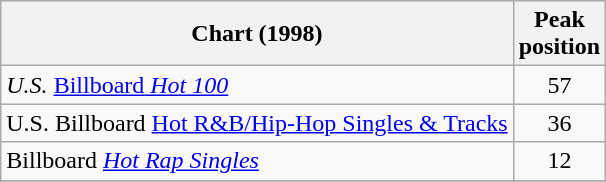<table class="wikitable">
<tr>
<th>Chart (1998)</th>
<th>Peak<br>position</th>
</tr>
<tr>
<td><em>U.S. <a href='#'></em>Billboard<em> Hot 100</a></td>
<td align="center">57</td>
</tr>
<tr>
<td>U.S. Billboard <a href='#'>Hot R&B/Hip-Hop Singles & Tracks</a></td>
<td align="center">36</td>
</tr>
<tr>
<td></em>Billboard<em> <a href='#'>Hot Rap Singles</a></td>
<td align="center">12</td>
</tr>
<tr>
</tr>
</table>
